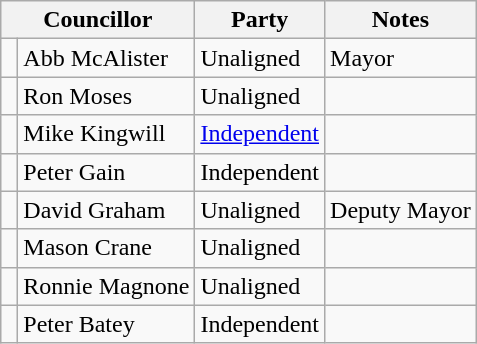<table class="wikitable">
<tr>
<th colspan="2">Councillor</th>
<th>Party</th>
<th>Notes</th>
</tr>
<tr>
<td> </td>
<td>Abb McAlister</td>
<td>Unaligned</td>
<td>Mayor</td>
</tr>
<tr>
<td> </td>
<td>Ron Moses</td>
<td>Unaligned</td>
<td></td>
</tr>
<tr>
<td> </td>
<td>Mike Kingwill</td>
<td><a href='#'>Independent</a></td>
<td></td>
</tr>
<tr>
<td> </td>
<td>Peter Gain</td>
<td>Independent</td>
<td></td>
</tr>
<tr>
<td> </td>
<td>David Graham</td>
<td>Unaligned</td>
<td>Deputy Mayor</td>
</tr>
<tr>
<td> </td>
<td>Mason Crane</td>
<td>Unaligned</td>
<td></td>
</tr>
<tr>
<td> </td>
<td>Ronnie Magnone</td>
<td>Unaligned</td>
<td></td>
</tr>
<tr>
<td> </td>
<td>Peter Batey</td>
<td>Independent</td>
<td></td>
</tr>
</table>
